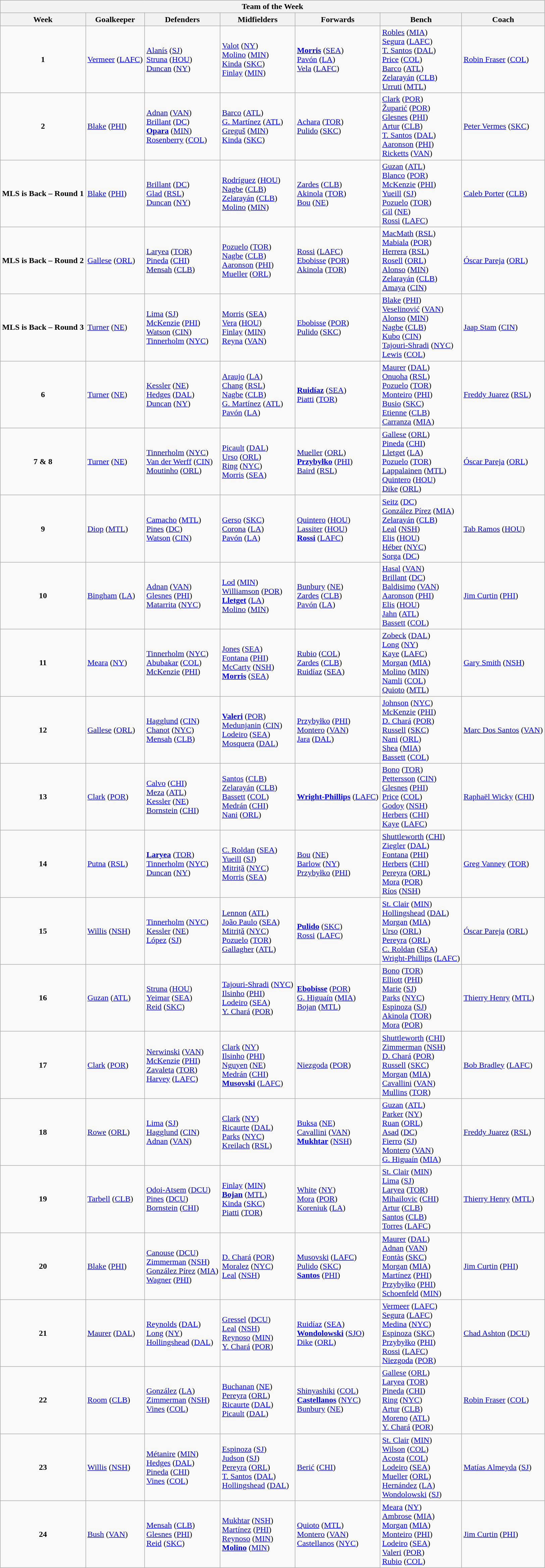<table class="wikitable collapsible collapsed">
<tr>
<th colspan="7">Team of the Week</th>
</tr>
<tr>
<th>Week</th>
<th>Goalkeeper</th>
<th>Defenders</th>
<th>Midfielders</th>
<th>Forwards</th>
<th>Bench</th>
<th>Coach</th>
</tr>
<tr>
<td style="text-align: center;"><strong>1</strong><br></td>
<td> <a href='#'>Vermeer</a> (<a href='#'>LAFC</a>)</td>
<td> <a href='#'>Alanís</a> (<a href='#'>SJ</a>)<br> <a href='#'>Struna</a> (<a href='#'>HOU</a>)<br> <a href='#'>Duncan</a> (<a href='#'>NY</a>)</td>
<td> <a href='#'>Valot</a> (<a href='#'>NY</a>)<br> <a href='#'>Molino</a> (<a href='#'>MIN</a>)<br> <a href='#'>Kinda</a> (<a href='#'>SKC</a>)<br> <a href='#'>Finlay</a> (<a href='#'>MIN</a>)</td>
<td> <strong><a href='#'>Morris</a></strong> (<a href='#'>SEA</a>)<br> <a href='#'>Pavón</a> (<a href='#'>LA</a>)<br> <a href='#'>Vela</a> (<a href='#'>LAFC</a>)</td>
<td> <a href='#'>Robles</a> (<a href='#'>MIA</a>)<br> <a href='#'>Segura</a> (<a href='#'>LAFC</a>)<br> <a href='#'>T. Santos</a> (<a href='#'>DAL</a>)<br> <a href='#'>Price</a> (<a href='#'>COL</a>)<br> <a href='#'>Barco</a> (<a href='#'>ATL</a>)<br> <a href='#'>Zelarayán</a> (<a href='#'>CLB</a>)<br> <a href='#'>Urruti</a> (<a href='#'>MTL</a>)</td>
<td> <a href='#'>Robin Fraser</a> (<a href='#'>COL</a>)</td>
</tr>
<tr>
<td style="text-align: center;"><strong>2</strong><br></td>
<td> <a href='#'>Blake</a> (<a href='#'>PHI</a>)</td>
<td> <a href='#'>Adnan</a> (<a href='#'>VAN</a>)<br> <a href='#'>Brillant</a> (<a href='#'>DC</a>)<br> <strong><a href='#'>Opara</a></strong> (<a href='#'>MIN</a>)<br> <a href='#'>Rosenberry</a> (<a href='#'>COL</a>)</td>
<td> <a href='#'>Barco</a> (<a href='#'>ATL</a>)<br> <a href='#'>G. Martínez</a> (<a href='#'>ATL</a>)<br> <a href='#'>Greguš</a> (<a href='#'>MIN</a>)<br> <a href='#'>Kinda</a> (<a href='#'>SKC</a>)</td>
<td> <a href='#'>Achara</a> (<a href='#'>TOR</a>)<br> <a href='#'>Pulido</a> (<a href='#'>SKC</a>)</td>
<td> <a href='#'>Clark</a> (<a href='#'>POR</a>)<br> <a href='#'>Župarić</a> (<a href='#'>POR</a>)<br> <a href='#'>Glesnes</a> (<a href='#'>PHI</a>)<br> <a href='#'>Artur</a> (<a href='#'>CLB</a>)<br> <a href='#'>T. Santos</a> (<a href='#'>DAL</a>)<br> <a href='#'>Aaronson</a> (<a href='#'>PHI</a>)<br> <a href='#'>Ricketts</a> (<a href='#'>VAN</a>)</td>
<td> <a href='#'>Peter Vermes</a> (<a href='#'>SKC</a>)</td>
</tr>
<tr>
<td style="text-align: center;"><strong>MLS is Back – Round 1</strong><br></td>
<td> <a href='#'>Blake</a> (<a href='#'>PHI</a>)</td>
<td> <a href='#'>Brillant</a> (<a href='#'>DC</a>)<br> <a href='#'>Glad</a> (<a href='#'>RSL</a>)<br> <a href='#'>Duncan</a> (<a href='#'>NY</a>)</td>
<td> <a href='#'>Rodríguez</a> (<a href='#'>HOU</a>)<br> <a href='#'>Nagbe</a> (<a href='#'>CLB</a>)<br> <a href='#'>Zelarayán</a> (<a href='#'>CLB</a>)<br> <a href='#'>Molino</a> (<a href='#'>MIN</a>)</td>
<td> <a href='#'>Zardes</a> (<a href='#'>CLB</a>)<br> <a href='#'>Akinola</a> (<a href='#'>TOR</a>)<br> <a href='#'>Bou</a> (<a href='#'>NE</a>)</td>
<td> <a href='#'>Guzan</a> (<a href='#'>ATL</a>)<br> <a href='#'>Blanco</a> (<a href='#'>POR</a>)<br> <a href='#'>McKenzie</a> (<a href='#'>PHI</a>)<br> <a href='#'>Yueill</a> (<a href='#'>SJ</a>)<br> <a href='#'>Pozuelo</a> (<a href='#'>TOR</a>)<br> <a href='#'>Gil</a> (<a href='#'>NE</a>)<br> <a href='#'>Rossi</a> (<a href='#'>LAFC</a>)</td>
<td> <a href='#'>Caleb Porter</a> (<a href='#'>CLB</a>)</td>
</tr>
<tr>
<td style="text-align: center;"><strong>MLS is Back – Round 2</strong><br></td>
<td> <a href='#'>Gallese</a> (<a href='#'>ORL</a>)</td>
<td> <a href='#'>Laryea</a> (<a href='#'>TOR</a>)<br> <a href='#'>Pineda</a> (<a href='#'>CHI</a>)<br> <a href='#'>Mensah</a> (<a href='#'>CLB</a>)</td>
<td> <a href='#'>Pozuelo</a> (<a href='#'>TOR</a>)<br> <a href='#'>Nagbe</a> (<a href='#'>CLB</a>)<br> <a href='#'>Aaronson</a> (<a href='#'>PHI</a>)<br> <a href='#'>Mueller</a> (<a href='#'>ORL</a>)</td>
<td> <a href='#'>Rossi</a> (<a href='#'>LAFC</a>)<br> <a href='#'>Ebobisse</a> (<a href='#'>POR</a>)<br> <a href='#'>Akinola</a> (<a href='#'>TOR</a>)</td>
<td> <a href='#'>MacMath</a> (<a href='#'>RSL</a>)<br> <a href='#'>Mabiala</a> (<a href='#'>POR</a>)<br> <a href='#'>Herrera</a> (<a href='#'>RSL</a>)<br> <a href='#'>Rosell</a> (<a href='#'>ORL</a>)<br> <a href='#'>Alonso</a> (<a href='#'>MIN</a>)<br> <a href='#'>Zelarayán</a> (<a href='#'>CLB</a>)<br> <a href='#'>Amaya</a> (<a href='#'>CIN</a>)</td>
<td> <a href='#'>Óscar Pareja</a> (<a href='#'>ORL</a>)</td>
</tr>
<tr>
<td style="text-align: center;"><strong>MLS is Back – Round 3</strong><br></td>
<td> <a href='#'>Turner</a> (<a href='#'>NE</a>)</td>
<td> <a href='#'>Lima</a> (<a href='#'>SJ</a>)<br> <a href='#'>McKenzie</a> (<a href='#'>PHI</a>)<br> <a href='#'>Watson</a> (<a href='#'>CIN</a>)<br> <a href='#'>Tinnerholm</a> (<a href='#'>NYC</a>)</td>
<td> <a href='#'>Morris</a> (<a href='#'>SEA</a>)<br> <a href='#'>Vera</a> (<a href='#'>HOU</a>)<br> <a href='#'>Finlay</a> (<a href='#'>MIN</a>)<br> <a href='#'>Reyna</a> (<a href='#'>VAN</a>)</td>
<td> <a href='#'>Ebobisse</a> (<a href='#'>POR</a>)<br> <a href='#'>Pulido</a> (<a href='#'>SKC</a>)</td>
<td> <a href='#'>Blake</a> (<a href='#'>PHI</a>)<br> <a href='#'>Veselinović</a> (<a href='#'>VAN</a>)<br> <a href='#'>Alonso</a> (<a href='#'>MIN</a>)<br> <a href='#'>Nagbe</a> (<a href='#'>CLB</a>)<br> <a href='#'>Kubo</a> (<a href='#'>CIN</a>)<br> <a href='#'>Tajouri-Shradi</a> (<a href='#'>NYC</a>)<br> <a href='#'>Lewis</a> (<a href='#'>COL</a>)</td>
<td> <a href='#'>Jaap Stam</a> (<a href='#'>CIN</a>)</td>
</tr>
<tr>
<td style="text-align: center;"><strong>6</strong><br></td>
<td> <a href='#'>Turner</a> (<a href='#'>NE</a>)</td>
<td> <a href='#'>Kessler</a> (<a href='#'>NE</a>)<br> <a href='#'>Hedges</a> (<a href='#'>DAL</a>)<br> <a href='#'>Duncan</a> (<a href='#'>NY</a>)</td>
<td> <a href='#'>Araujo</a> (<a href='#'>LA</a>)<br> <a href='#'>Chang</a> (<a href='#'>RSL</a>)<br> <a href='#'>Nagbe</a> (<a href='#'>CLB</a>)<br> <a href='#'>G. Martínez</a> (<a href='#'>ATL</a>)<br> <a href='#'>Pavón</a> (<a href='#'>LA</a>)</td>
<td> <strong><a href='#'>Ruidíaz</a></strong> (<a href='#'>SEA</a>)<br> <a href='#'>Piatti</a> (<a href='#'>TOR</a>)</td>
<td> <a href='#'>Maurer</a> (<a href='#'>DAL</a>)<br> <a href='#'>Onuoha</a> (<a href='#'>RSL</a>)<br> <a href='#'>Pozuelo</a> (<a href='#'>TOR</a>)<br> <a href='#'>Monteiro</a> (<a href='#'>PHI</a>)<br> <a href='#'>Busio</a> (<a href='#'>SKC</a>)<br> <a href='#'>Etienne</a> (<a href='#'>CLB</a>)<br> <a href='#'>Carranza</a> (<a href='#'>MIA</a>)</td>
<td> <a href='#'>Freddy Juarez</a> (<a href='#'>RSL</a>)</td>
</tr>
<tr>
<td style="text-align: center;"><strong>7 & 8</strong><br></td>
<td> <a href='#'>Turner</a> (<a href='#'>NE</a>)</td>
<td> <a href='#'>Tinnerholm</a> (<a href='#'>NYC</a>)<br> <a href='#'>Van der Werff</a> (<a href='#'>CIN</a>)<br> <a href='#'>Moutinho</a> (<a href='#'>ORL</a>)</td>
<td> <a href='#'>Picault</a> (<a href='#'>DAL</a>)<br> <a href='#'>Urso</a> (<a href='#'>ORL</a>)<br> <a href='#'>Ring</a> (<a href='#'>NYC</a>)<br> <a href='#'>Morris</a> (<a href='#'>SEA</a>)</td>
<td> <a href='#'>Mueller</a> (<a href='#'>ORL</a>)<br> <strong><a href='#'>Przybyłko</a></strong> (<a href='#'>PHI</a>)<br> <a href='#'>Baird</a> (<a href='#'>RSL</a>)</td>
<td> <a href='#'>Gallese</a> (<a href='#'>ORL</a>)<br> <a href='#'>Pineda</a> (<a href='#'>CHI</a>)<br> <a href='#'>Lletget</a> (<a href='#'>LA</a>)<br> <a href='#'>Pozuelo</a> (<a href='#'>TOR</a>)<br> <a href='#'>Lappalainen</a> (<a href='#'>MTL</a>)<br> <a href='#'>Quintero</a> (<a href='#'>HOU</a>)<br> <a href='#'>Dike</a> (<a href='#'>ORL</a>)</td>
<td> <a href='#'>Óscar Pareja</a> (<a href='#'>ORL</a>)</td>
</tr>
<tr>
<td style="text-align: center;"><strong>9</strong><br></td>
<td> <a href='#'>Diop</a> (<a href='#'>MTL</a>)</td>
<td> <a href='#'>Camacho</a> (<a href='#'>MTL</a>)<br> <a href='#'>Pines</a> (<a href='#'>DC</a>)<br> <a href='#'>Watson</a> (<a href='#'>CIN</a>)</td>
<td> <a href='#'>Gerso</a> (<a href='#'>SKC</a>)<br> <a href='#'>Corona</a> (<a href='#'>LA</a>)<br> <a href='#'>Pavón</a> (<a href='#'>LA</a>)</td>
<td> <a href='#'>Quintero</a> (<a href='#'>HOU</a>)<br> <a href='#'>Lassiter</a> (<a href='#'>HOU</a>)<br> <strong><a href='#'>Rossi</a></strong> (<a href='#'>LAFC</a>)</td>
<td> <a href='#'>Seitz</a> (<a href='#'>DC</a>)<br> <a href='#'>González Pírez</a> (<a href='#'>MIA</a>)<br> <a href='#'>Zelarayán</a> (<a href='#'>CLB</a>)<br> <a href='#'>Leal</a> (<a href='#'>NSH</a>)<br> <a href='#'>Elis</a> (<a href='#'>HOU</a>)<br> <a href='#'>Héber</a> (<a href='#'>NYC</a>)<br> <a href='#'>Sorga</a> (<a href='#'>DC</a>)</td>
<td> <a href='#'>Tab Ramos</a> (<a href='#'>HOU</a>)</td>
</tr>
<tr>
<td style="text-align: center;"><strong>10</strong><br></td>
<td> <a href='#'>Bingham</a> (<a href='#'>LA</a>)</td>
<td> <a href='#'>Adnan</a> (<a href='#'>VAN</a>)<br> <a href='#'>Glesnes</a> (<a href='#'>PHI</a>)<br> <a href='#'>Matarrita</a> (<a href='#'>NYC</a>)</td>
<td> <a href='#'>Lod</a> (<a href='#'>MIN</a>)<br> <a href='#'>Williamson</a> (<a href='#'>POR</a>)<br> <strong><a href='#'>Lletget</a></strong> (<a href='#'>LA</a>)<br> <a href='#'>Molino</a> (<a href='#'>MIN</a>)</td>
<td> <a href='#'>Bunbury</a> (<a href='#'>NE</a>)<br> <a href='#'>Zardes</a> (<a href='#'>CLB</a>)<br> <a href='#'>Pavón</a> (<a href='#'>LA</a>)</td>
<td> <a href='#'>Hasal</a> (<a href='#'>VAN</a>)<br> <a href='#'>Brillant</a> (<a href='#'>DC</a>)<br> <a href='#'>Baldisimo</a> (<a href='#'>VAN</a>)<br> <a href='#'>Aaronson</a> (<a href='#'>PHI</a>)<br> <a href='#'>Elis</a> (<a href='#'>HOU</a>)<br> <a href='#'>Jahn</a> (<a href='#'>ATL</a>)<br> <a href='#'>Bassett</a> (<a href='#'>COL</a>)</td>
<td> <a href='#'>Jim Curtin</a> (<a href='#'>PHI</a>)</td>
</tr>
<tr>
<td style="text-align: center;"><strong>11</strong><br></td>
<td> <a href='#'>Meara</a> (<a href='#'>NY</a>)</td>
<td> <a href='#'>Tinnerholm</a> (<a href='#'>NYC</a>)<br> <a href='#'>Abubakar</a> (<a href='#'>COL</a>)<br> <a href='#'>McKenzie</a> (<a href='#'>PHI</a>)</td>
<td> <a href='#'>Jones</a> (<a href='#'>SEA</a>)<br> <a href='#'>Fontana</a> (<a href='#'>PHI</a>)<br> <a href='#'>McCarty</a> (<a href='#'>NSH</a>)<br> <strong><a href='#'>Morris</a></strong> (<a href='#'>SEA</a>)</td>
<td> <a href='#'>Rubio</a> (<a href='#'>COL</a>)<br> <a href='#'>Zardes</a> (<a href='#'>CLB</a>)<br> <a href='#'>Ruidíaz</a> (<a href='#'>SEA</a>)</td>
<td> <a href='#'>Zobeck</a> (<a href='#'>DAL</a>)<br> <a href='#'>Long</a> (<a href='#'>NY</a>)<br> <a href='#'>Kaye</a> (<a href='#'>LAFC</a>)<br> <a href='#'>Morgan</a> (<a href='#'>MIA</a>)<br> <a href='#'>Molino</a> (<a href='#'>MIN</a>)<br> <a href='#'>Namli</a> (<a href='#'>COL</a>)<br> <a href='#'>Quioto</a> (<a href='#'>MTL</a>)</td>
<td> <a href='#'>Gary Smith</a> (<a href='#'>NSH</a>)</td>
</tr>
<tr>
<td style="text-align: center;"><strong>12</strong><br></td>
<td> <a href='#'>Gallese</a> (<a href='#'>ORL</a>)</td>
<td> <a href='#'>Hagglund</a> (<a href='#'>CIN</a>)<br> <a href='#'>Chanot</a> (<a href='#'>NYC</a>)<br> <a href='#'>Mensah</a> (<a href='#'>CLB</a>)</td>
<td> <strong><a href='#'>Valeri</a></strong> (<a href='#'>POR</a>)<br> <a href='#'>Medunjanin</a> (<a href='#'>CIN</a>)<br> <a href='#'>Lodeiro</a> (<a href='#'>SEA</a>)<br> <a href='#'>Mosquera</a> (<a href='#'>DAL</a>)</td>
<td> <a href='#'>Przybyłko</a> (<a href='#'>PHI</a>)<br> <a href='#'>Montero</a> (<a href='#'>VAN</a>)<br> <a href='#'>Jara</a> (<a href='#'>DAL</a>)</td>
<td> <a href='#'>Johnson</a> (<a href='#'>NYC</a>)<br> <a href='#'>McKenzie</a> (<a href='#'>PHI</a>)<br> <a href='#'>D. Chará</a> (<a href='#'>POR</a>)<br> <a href='#'>Russell</a> (<a href='#'>SKC</a>)<br> <a href='#'>Nani</a> (<a href='#'>ORL</a>)<br> <a href='#'>Shea</a> (<a href='#'>MIA</a>)<br> <a href='#'>Bassett</a> (<a href='#'>COL</a>)</td>
<td> <a href='#'>Marc Dos Santos</a> (<a href='#'>VAN</a>)</td>
</tr>
<tr>
<td style="text-align: center;"><strong>13</strong><br></td>
<td> <a href='#'>Clark</a> (<a href='#'>POR</a>)</td>
<td> <a href='#'>Calvo</a> (<a href='#'>CHI</a>)<br> <a href='#'>Meza</a> (<a href='#'>ATL</a>)<br> <a href='#'>Kessler</a> (<a href='#'>NE</a>)<br> <a href='#'>Bornstein</a> (<a href='#'>CHI</a>)</td>
<td> <a href='#'>Santos</a> (<a href='#'>CLB</a>)<br> <a href='#'>Zelarayán</a> (<a href='#'>CLB</a>)<br> <a href='#'>Bassett</a> (<a href='#'>COL</a>)<br> <a href='#'>Medrán</a> (<a href='#'>CHI</a>)<br> <a href='#'>Nani</a> (<a href='#'>ORL</a>)</td>
<td> <strong><a href='#'>Wright-Phillips</a></strong> (<a href='#'>LAFC</a>)</td>
<td> <a href='#'>Bono</a> (<a href='#'>TOR</a>)<br> <a href='#'>Pettersson</a> (<a href='#'>CIN</a>)<br> <a href='#'>Glesnes</a> (<a href='#'>PHI</a>)<br> <a href='#'>Price</a> (<a href='#'>COL</a>)<br> <a href='#'>Godoy</a> (<a href='#'>NSH</a>)<br> <a href='#'>Herbers</a> (<a href='#'>CHI</a>)<br> <a href='#'>Kaye</a> (<a href='#'>LAFC</a>)</td>
<td> <a href='#'>Raphaël Wicky</a> (<a href='#'>CHI</a>)</td>
</tr>
<tr>
<td style="text-align: center;"><strong>14</strong><br></td>
<td> <a href='#'>Putna</a> (<a href='#'>RSL</a>)</td>
<td> <strong><a href='#'>Laryea</a></strong> (<a href='#'>TOR</a>)<br> <a href='#'>Tinnerholm</a> (<a href='#'>NYC</a>)<br> <a href='#'>Duncan</a> (<a href='#'>NY</a>)</td>
<td> <a href='#'>C. Roldan</a> (<a href='#'>SEA</a>)<br> <a href='#'>Yueill</a> (<a href='#'>SJ</a>)<br> <a href='#'>Mitriță</a> (<a href='#'>NYC</a>)<br> <a href='#'>Morris</a> (<a href='#'>SEA</a>)</td>
<td> <a href='#'>Bou</a> (<a href='#'>NE</a>)<br> <a href='#'>Barlow</a> (<a href='#'>NY</a>)<br> <a href='#'>Przybyłko</a> (<a href='#'>PHI</a>)</td>
<td> <a href='#'>Shuttleworth</a> (<a href='#'>CHI</a>)<br> <a href='#'>Ziegler</a> (<a href='#'>DAL</a>)<br> <a href='#'>Fontana</a> (<a href='#'>PHI</a>)<br> <a href='#'>Herbers</a> (<a href='#'>CHI</a>)<br> <a href='#'>Pereyra</a> (<a href='#'>ORL</a>)<br> <a href='#'>Mora</a> (<a href='#'>POR</a>)<br> <a href='#'>Ríos</a> (<a href='#'>NSH</a>)</td>
<td> <a href='#'>Greg Vanney</a> (<a href='#'>TOR</a>)</td>
</tr>
<tr>
<td style="text-align: center;"><strong>15</strong><br></td>
<td> <a href='#'>Willis</a> (<a href='#'>NSH</a>)</td>
<td> <a href='#'>Tinnerholm</a> (<a href='#'>NYC</a>)<br> <a href='#'>Kessler</a> (<a href='#'>NE</a>)<br> <a href='#'>López</a> (<a href='#'>SJ</a>)</td>
<td> <a href='#'>Lennon</a> (<a href='#'>ATL</a>)<br> <a href='#'>João Paulo</a> (<a href='#'>SEA</a>)<br> <a href='#'>Mitriță</a> (<a href='#'>NYC</a>)<br> <a href='#'>Pozuelo</a> (<a href='#'>TOR</a>)<br> <a href='#'>Gallagher</a> (<a href='#'>ATL</a>)</td>
<td> <strong><a href='#'>Pulido</a></strong> (<a href='#'>SKC</a>)<br> <a href='#'>Rossi</a> (<a href='#'>LAFC</a>)</td>
<td> <a href='#'>St. Clair</a> (<a href='#'>MIN</a>)<br> <a href='#'>Hollingshead</a> (<a href='#'>DAL</a>)<br> <a href='#'>Morgan</a> (<a href='#'>MIA</a>)<br> <a href='#'>Urso</a> (<a href='#'>ORL</a>)<br> <a href='#'>Pereyra</a> (<a href='#'>ORL</a>)<br> <a href='#'>C. Roldan</a> (<a href='#'>SEA</a>)<br> <a href='#'>Wright-Phillips</a> (<a href='#'>LAFC</a>)</td>
<td> <a href='#'>Óscar Pareja</a> (<a href='#'>ORL</a>)</td>
</tr>
<tr>
<td style="text-align: center;"><strong>16</strong><br></td>
<td> <a href='#'>Guzan</a> (<a href='#'>ATL</a>)</td>
<td> <a href='#'>Struna</a> (<a href='#'>HOU</a>)<br> <a href='#'>Yeimar</a> (<a href='#'>SEA</a>)<br> <a href='#'>Reid</a> (<a href='#'>SKC</a>)</td>
<td> <a href='#'>Tajouri-Shradi</a> (<a href='#'>NYC</a>)<br> <a href='#'>Ilsinho</a> (<a href='#'>PHI</a>)<br> <a href='#'>Lodeiro</a> (<a href='#'>SEA</a>)<br> <a href='#'>Y. Chará</a> (<a href='#'>POR</a>)</td>
<td> <strong><a href='#'>Ebobisse</a></strong> (<a href='#'>POR</a>)<br> <a href='#'>G. Higuaín</a> (<a href='#'>MIA</a>)<br> <a href='#'>Bojan</a> (<a href='#'>MTL</a>)</td>
<td> <a href='#'>Bono</a> (<a href='#'>TOR</a>)<br> <a href='#'>Elliott</a> (<a href='#'>PHI</a>)<br> <a href='#'>Marie</a> (<a href='#'>SJ</a>)<br> <a href='#'>Parks</a> (<a href='#'>NYC</a>)<br> <a href='#'>Espinoza</a> (<a href='#'>SJ</a>)<br> <a href='#'>Akinola</a> (<a href='#'>TOR</a>)<br> <a href='#'>Mora</a> (<a href='#'>POR</a>)</td>
<td> <a href='#'>Thierry Henry</a> (<a href='#'>MTL</a>)</td>
</tr>
<tr>
<td style="text-align: center;"><strong>17</strong><br></td>
<td> <a href='#'>Clark</a> (<a href='#'>POR</a>)</td>
<td> <a href='#'>Nerwinski</a> (<a href='#'>VAN</a>)<br> <a href='#'>McKenzie</a> (<a href='#'>PHI</a>)<br> <a href='#'>Zavaleta</a> (<a href='#'>TOR</a>)<br> <a href='#'>Harvey</a> (<a href='#'>LAFC</a>)</td>
<td> <a href='#'>Clark</a> (<a href='#'>NY</a>)<br> <a href='#'>Ilsinho</a> (<a href='#'>PHI</a>)<br> <a href='#'>Nguyen</a> (<a href='#'>NE</a>)<br> <a href='#'>Medrán</a> (<a href='#'>CHI</a>)<br> <strong><a href='#'>Musovski</a></strong> (<a href='#'>LAFC</a>)</td>
<td> <a href='#'>Niezgoda</a> (<a href='#'>POR</a>)</td>
<td> <a href='#'>Shuttleworth</a> (<a href='#'>CHI</a>)<br> <a href='#'>Zimmerman</a> (<a href='#'>NSH</a>)<br> <a href='#'>D. Chará</a> (<a href='#'>POR</a>)<br> <a href='#'>Russell</a> (<a href='#'>SKC</a>)<br> <a href='#'>Morgan</a> (<a href='#'>MIA</a>)<br> <a href='#'>Cavallini</a> (<a href='#'>VAN</a>)<br> <a href='#'>Mullins</a> (<a href='#'>TOR</a>)</td>
<td> <a href='#'>Bob Bradley</a> (<a href='#'>LAFC</a>)</td>
</tr>
<tr>
<td style="text-align: center;"><strong>18</strong><br></td>
<td> <a href='#'>Rowe</a> (<a href='#'>ORL</a>)</td>
<td> <a href='#'>Lima</a> (<a href='#'>SJ</a>)<br> <a href='#'>Hagglund</a> (<a href='#'>CIN</a>)<br> <a href='#'>Adnan</a> (<a href='#'>VAN</a>)</td>
<td> <a href='#'>Clark</a> (<a href='#'>NY</a>)<br> <a href='#'>Ricaurte</a> (<a href='#'>DAL</a>)<br> <a href='#'>Parks</a> (<a href='#'>NYC</a>)<br> <a href='#'>Kreilach</a> (<a href='#'>RSL</a>)</td>
<td> <a href='#'>Buksa</a> (<a href='#'>NE</a>)<br> <a href='#'>Cavallini</a> (<a href='#'>VAN</a>)<br> <strong><a href='#'>Mukhtar</a></strong> (<a href='#'>NSH</a>)</td>
<td> <a href='#'>Guzan</a> (<a href='#'>ATL</a>)<br> <a href='#'>Parker</a> (<a href='#'>NY</a>)<br> <a href='#'>Ruan</a> (<a href='#'>ORL</a>)<br> <a href='#'>Asad</a> (<a href='#'>DC</a>)<br> <a href='#'>Fierro</a> (<a href='#'>SJ</a>)<br> <a href='#'>Montero</a> (<a href='#'>VAN</a>)<br> <a href='#'>G. Higuaín</a> (<a href='#'>MIA</a>)</td>
<td> <a href='#'>Freddy Juarez</a> (<a href='#'>RSL</a>)</td>
</tr>
<tr>
<td style="text-align: center;"><strong>19</strong><br></td>
<td> <a href='#'>Tarbell</a> (<a href='#'>CLB</a>)</td>
<td> <a href='#'>Odoi-Atsem</a> (<a href='#'>DCU</a>)<br> <a href='#'>Pines</a> (<a href='#'>DCU</a>)<br> <a href='#'>Bornstein</a> (<a href='#'>CHI</a>)</td>
<td> <a href='#'>Finlay</a> (<a href='#'>MIN</a>)<br> <strong><a href='#'>Bojan</a></strong> (<a href='#'>MTL</a>)<br> <a href='#'>Kinda</a> (<a href='#'>SKC</a>)<br> <a href='#'>Piatti</a> (<a href='#'>TOR</a>)</td>
<td> <a href='#'>White</a> (<a href='#'>NY</a>)<br> <a href='#'>Mora</a> (<a href='#'>POR</a>)<br> <a href='#'>Koreniuk</a> (<a href='#'>LA</a>)</td>
<td> <a href='#'>St. Clair</a> (<a href='#'>MIN</a>)<br> <a href='#'>Lima</a> (<a href='#'>SJ</a>)<br> <a href='#'>Laryea</a> (<a href='#'>TOR</a>)<br> <a href='#'>Mihailovic</a> (<a href='#'>CHI</a>)<br> <a href='#'>Artur</a> (<a href='#'>CLB</a>)<br> <a href='#'>Santos</a> (<a href='#'>CLB</a>)<br> <a href='#'>Torres</a> (<a href='#'>LAFC</a>)</td>
<td> <a href='#'>Thierry Henry</a> (<a href='#'>MTL</a>)</td>
</tr>
<tr>
<td style="text-align: center;"><strong>20</strong><br></td>
<td> <a href='#'>Blake</a> (<a href='#'>PHI</a>)</td>
<td> <a href='#'>Canouse</a> (<a href='#'>DCU</a>)<br> <a href='#'>Zimmerman</a> (<a href='#'>NSH</a>)<br> <a href='#'>González Pírez</a> (<a href='#'>MIA</a>)<br> <a href='#'>Wagner</a> (<a href='#'>PHI</a>)</td>
<td> <a href='#'>D. Chará</a> (<a href='#'>POR</a>)<br> <a href='#'>Moralez</a> (<a href='#'>NYC</a>)<br> <a href='#'>Leal</a> (<a href='#'>NSH</a>)</td>
<td> <a href='#'>Musovski</a> (<a href='#'>LAFC</a>)<br> <a href='#'>Pulido</a> (<a href='#'>SKC</a>)<br> <strong><a href='#'>Santos</a></strong> (<a href='#'>PHI</a>)</td>
<td> <a href='#'>Maurer</a> (<a href='#'>DAL</a>)<br> <a href='#'>Adnan</a> (<a href='#'>VAN</a>)<br> <a href='#'>Fontàs</a> (<a href='#'>SKC</a>)<br> <a href='#'>Morgan</a> (<a href='#'>MIA</a>)<br> <a href='#'>Martínez</a> (<a href='#'>PHI</a>)<br> <a href='#'>Przybyłko</a> (<a href='#'>PHI</a>)<br> <a href='#'>Schoenfeld</a> (<a href='#'>MIN</a>)</td>
<td> <a href='#'>Jim Curtin</a> (<a href='#'>PHI</a>)</td>
</tr>
<tr>
<td style="text-align: center;"><strong>21</strong><br></td>
<td> <a href='#'>Maurer</a> (<a href='#'>DAL</a>)</td>
<td> <a href='#'>Reynolds</a> (<a href='#'>DAL</a>)<br> <a href='#'>Long</a> (<a href='#'>NY</a>)<br> <a href='#'>Hollingshead</a> (<a href='#'>DAL</a>)</td>
<td> <a href='#'>Gressel</a> (<a href='#'>DCU</a>)<br> <a href='#'>Leal</a> (<a href='#'>NSH</a>)<br> <a href='#'>Reynoso</a> (<a href='#'>MIN</a>)<br> <a href='#'>Y. Chará</a> (<a href='#'>POR</a>)</td>
<td> <a href='#'>Ruidíaz</a> (<a href='#'>SEA</a>)<br> <strong><a href='#'>Wondolowski</a></strong> (<a href='#'>SJO</a>)<br> <a href='#'>Dike</a> (<a href='#'>ORL</a>)</td>
<td> <a href='#'>Vermeer</a> (<a href='#'>LAFC</a>)<br> <a href='#'>Segura</a> (<a href='#'>LAFC</a>)<br> <a href='#'>Medina</a> (<a href='#'>NYC</a>)<br> <a href='#'>Espinoza</a> (<a href='#'>SKC</a>)<br> <a href='#'>Przybyłko</a> (<a href='#'>PHI</a>)<br> <a href='#'>Rossi</a> (<a href='#'>LAFC</a>)<br> <a href='#'>Niezgoda</a> (<a href='#'>POR</a>)</td>
<td> <a href='#'>Chad Ashton</a> (<a href='#'>DCU</a>)</td>
</tr>
<tr>
<td style="text-align: center;"><strong>22</strong><br></td>
<td> <a href='#'>Room</a> (<a href='#'>CLB</a>)</td>
<td> <a href='#'>González</a> (<a href='#'>LA</a>)<br> <a href='#'>Zimmerman</a> (<a href='#'>NSH</a>)<br> <a href='#'>Vines</a> (<a href='#'>COL</a>)</td>
<td> <a href='#'>Buchanan</a> (<a href='#'>NE</a>)<br> <a href='#'>Pereyra</a> (<a href='#'>ORL</a>)<br> <a href='#'>Ricaurte</a> (<a href='#'>DAL</a>)<br> <a href='#'>Picault</a> (<a href='#'>DAL</a>)</td>
<td> <a href='#'>Shinyashiki</a> (<a href='#'>COL</a>)<br> <strong><a href='#'>Castellanos</a></strong> (<a href='#'>NYC</a>)<br> <a href='#'>Bunbury</a> (<a href='#'>NE</a>)</td>
<td> <a href='#'>Gallese</a> (<a href='#'>ORL</a>)<br> <a href='#'>Laryea</a> (<a href='#'>TOR</a>)<br> <a href='#'>Pineda</a> (<a href='#'>CHI</a>)<br> <a href='#'>Ring</a> (<a href='#'>NYC</a>)<br> <a href='#'>Artur</a> (<a href='#'>CLB</a>)<br> <a href='#'>Moreno</a> (<a href='#'>ATL</a>)<br> <a href='#'>Y. Chará</a> (<a href='#'>POR</a>)</td>
<td> <a href='#'>Robin Fraser</a> (<a href='#'>COL</a>)</td>
</tr>
<tr>
<td style="text-align: center;"><strong>23</strong><br></td>
<td> <a href='#'>Willis</a> (<a href='#'>NSH</a>)</td>
<td> <a href='#'>Métanire</a> (<a href='#'>MIN</a>)<br> <a href='#'>Hedges</a> (<a href='#'>DAL</a>)<br> <a href='#'>Pineda</a> (<a href='#'>CHI</a>)<br> <a href='#'>Vines</a> (<a href='#'>COL</a>)</td>
<td> <a href='#'>Espinoza</a> (<a href='#'>SJ</a>)<br> <a href='#'>Judson</a> (<a href='#'>SJ</a>)<br> <a href='#'>Pereyra</a> (<a href='#'>ORL</a>)<br> <a href='#'>T. Santos</a> (<a href='#'>DAL</a>)<br> <a href='#'>Hollingshead</a> (<a href='#'>DAL</a>)</td>
<td> <a href='#'>Berić</a> (<a href='#'>CHI</a>)</td>
<td> <a href='#'>St. Clair</a> (<a href='#'>MIN</a>)<br> <a href='#'>Wilson</a> (<a href='#'>COL</a>)<br> <a href='#'>Acosta</a> (<a href='#'>COL</a>)<br> <a href='#'>Lodeiro</a> (<a href='#'>SEA</a>)<br> <a href='#'>Mueller</a> (<a href='#'>ORL</a>)<br> <a href='#'>Hernández</a> (<a href='#'>LA</a>)<br> <a href='#'>Wondolowski</a> (<a href='#'>SJ</a>)</td>
<td> <a href='#'>Matías Almeyda</a> (<a href='#'>SJ</a>)</td>
</tr>
<tr>
<td style="text-align: center;"><strong>24</strong><br></td>
<td> <a href='#'>Bush</a> (<a href='#'>VAN</a>)</td>
<td> <a href='#'>Mensah</a> (<a href='#'>CLB</a>)<br> <a href='#'>Glesnes</a> (<a href='#'>PHI</a>)<br> <a href='#'>Reid</a> (<a href='#'>SKC</a>)</td>
<td> <a href='#'>Mukhtar</a> (<a href='#'>NSH</a>)<br> <a href='#'>Martínez</a> (<a href='#'>PHI</a>)<br> <a href='#'>Reynoso</a> (<a href='#'>MIN</a>)<br> <strong><a href='#'>Molino</a></strong> (<a href='#'>MIN</a>)</td>
<td> <a href='#'>Quioto</a> (<a href='#'>MTL</a>)<br> <a href='#'>Montero</a> (<a href='#'>VAN</a>)<br> <a href='#'>Castellanos</a> (<a href='#'>NYC</a>)</td>
<td> <a href='#'>Meara</a> (<a href='#'>NY</a>)<br> <a href='#'>Ambrose</a> (<a href='#'>MIA</a>)<br> <a href='#'>Morgan</a> (<a href='#'>MIA</a>)<br> <a href='#'>Monteiro</a> (<a href='#'>PHI</a>)<br> <a href='#'>Lodeiro</a> (<a href='#'>SEA</a>)<br> <a href='#'>Valeri</a> (<a href='#'>POR</a>)<br> <a href='#'>Rubio</a> (<a href='#'>COL</a>)</td>
<td> <a href='#'>Jim Curtin</a> (<a href='#'>PHI</a>)</td>
</tr>
</table>
